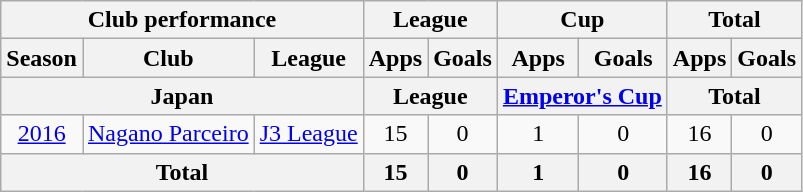<table class="wikitable" style="text-align:center">
<tr>
<th colspan=3>Club performance</th>
<th colspan=2>League</th>
<th colspan=2>Cup</th>
<th colspan=2>Total</th>
</tr>
<tr>
<th>Season</th>
<th>Club</th>
<th>League</th>
<th>Apps</th>
<th>Goals</th>
<th>Apps</th>
<th>Goals</th>
<th>Apps</th>
<th>Goals</th>
</tr>
<tr>
<th colspan=3>Japan</th>
<th colspan=2>League</th>
<th colspan=2><a href='#'>Emperor's Cup</a></th>
<th colspan=2>Total</th>
</tr>
<tr>
<td><a href='#'>2016</a></td>
<td rowspan="1"><a href='#'>Nagano Parceiro</a></td>
<td rowspan="1"><a href='#'>J3 League</a></td>
<td>15</td>
<td>0</td>
<td>1</td>
<td>0</td>
<td>16</td>
<td>0</td>
</tr>
<tr>
<th colspan=3>Total</th>
<th>15</th>
<th>0</th>
<th>1</th>
<th>0</th>
<th>16</th>
<th>0</th>
</tr>
</table>
